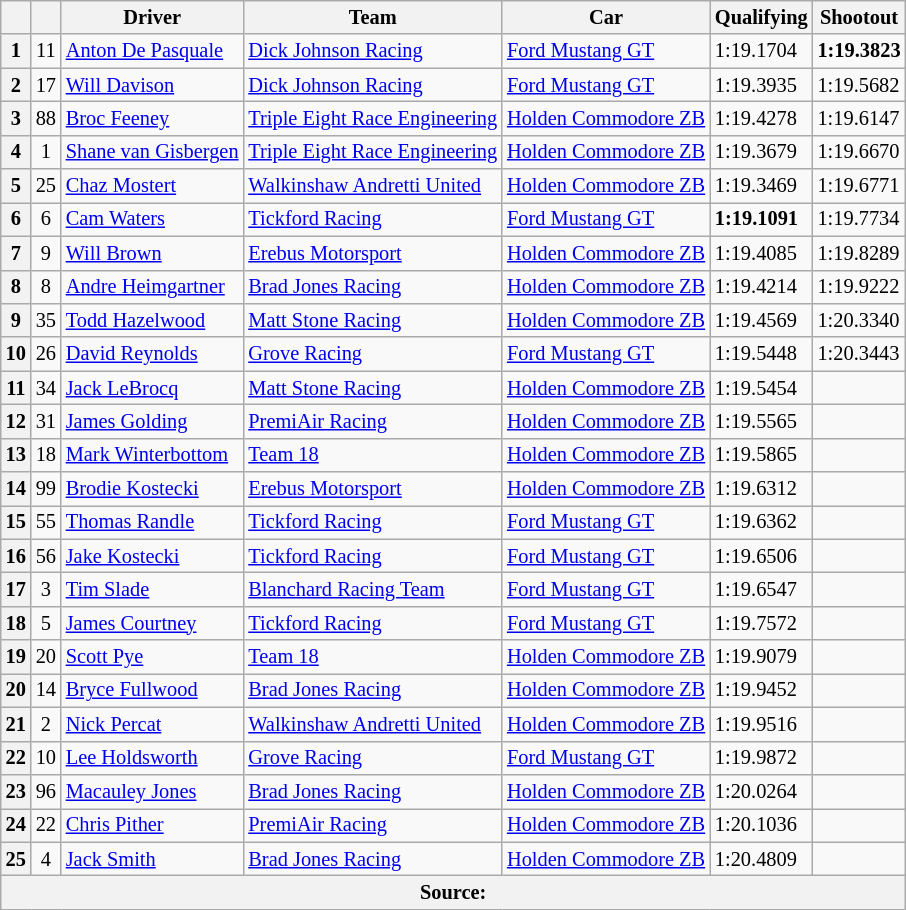<table class="wikitable" style="font-size: 85%">
<tr>
<th></th>
<th></th>
<th>Driver</th>
<th>Team</th>
<th>Car</th>
<th>Qualifying</th>
<th>Shootout</th>
</tr>
<tr>
<th>1</th>
<td align="center">11</td>
<td> <a href='#'>Anton De Pasquale</a></td>
<td><a href='#'>Dick Johnson Racing</a></td>
<td><a href='#'>Ford Mustang GT</a></td>
<td>1:19.1704</td>
<td><strong>1:19.3823</strong></td>
</tr>
<tr>
<th>2</th>
<td align="center">17</td>
<td> <a href='#'>Will Davison</a></td>
<td><a href='#'>Dick Johnson Racing</a></td>
<td><a href='#'>Ford Mustang GT</a></td>
<td>1:19.3935</td>
<td>1:19.5682</td>
</tr>
<tr>
<th>3</th>
<td align="center">88</td>
<td> <a href='#'>Broc Feeney</a></td>
<td><a href='#'>Triple Eight Race Engineering</a></td>
<td><a href='#'>Holden Commodore ZB</a></td>
<td>1:19.4278</td>
<td>1:19.6147</td>
</tr>
<tr>
<th>4</th>
<td align="center">1</td>
<td> <a href='#'>Shane van Gisbergen</a></td>
<td><a href='#'>Triple Eight Race Engineering</a></td>
<td><a href='#'>Holden Commodore ZB</a></td>
<td>1:19.3679</td>
<td>1:19.6670</td>
</tr>
<tr>
<th>5</th>
<td align="center">25</td>
<td> <a href='#'>Chaz Mostert</a></td>
<td><a href='#'>Walkinshaw Andretti United</a></td>
<td><a href='#'>Holden Commodore ZB</a></td>
<td>1:19.3469</td>
<td>1:19.6771</td>
</tr>
<tr>
<th>6</th>
<td align="center">6</td>
<td> <a href='#'>Cam Waters</a></td>
<td><a href='#'>Tickford Racing</a></td>
<td><a href='#'>Ford Mustang GT</a></td>
<td><strong>1:19.1091</strong></td>
<td>1:19.7734</td>
</tr>
<tr>
<th>7</th>
<td align="center">9</td>
<td> <a href='#'>Will Brown</a></td>
<td><a href='#'>Erebus Motorsport</a></td>
<td><a href='#'>Holden Commodore ZB</a></td>
<td>1:19.4085</td>
<td>1:19.8289</td>
</tr>
<tr>
<th>8</th>
<td align="center">8</td>
<td> <a href='#'>Andre Heimgartner</a></td>
<td><a href='#'>Brad Jones Racing</a></td>
<td><a href='#'>Holden Commodore ZB</a></td>
<td>1:19.4214</td>
<td>1:19.9222</td>
</tr>
<tr>
<th>9</th>
<td align="center">35</td>
<td> <a href='#'>Todd Hazelwood</a></td>
<td><a href='#'>Matt Stone Racing</a></td>
<td><a href='#'>Holden Commodore ZB</a></td>
<td>1:19.4569</td>
<td>1:20.3340</td>
</tr>
<tr>
<th>10</th>
<td align="center">26</td>
<td> <a href='#'>David Reynolds</a></td>
<td><a href='#'>Grove Racing</a></td>
<td><a href='#'>Ford Mustang GT</a></td>
<td>1:19.5448</td>
<td>1:20.3443</td>
</tr>
<tr>
<th>11</th>
<td align="center">34</td>
<td> <a href='#'>Jack LeBrocq</a></td>
<td><a href='#'>Matt Stone Racing</a></td>
<td><a href='#'>Holden Commodore ZB</a></td>
<td>1:19.5454</td>
<td></td>
</tr>
<tr>
<th>12</th>
<td align="center">31</td>
<td> <a href='#'>James Golding</a></td>
<td><a href='#'>PremiAir Racing</a></td>
<td><a href='#'>Holden Commodore ZB</a></td>
<td>1:19.5565</td>
<td></td>
</tr>
<tr>
<th>13</th>
<td align="center">18</td>
<td> <a href='#'>Mark Winterbottom</a></td>
<td><a href='#'>Team 18</a></td>
<td><a href='#'>Holden Commodore ZB</a></td>
<td>1:19.5865</td>
<td></td>
</tr>
<tr>
<th>14</th>
<td align="center">99</td>
<td> <a href='#'>Brodie Kostecki</a></td>
<td><a href='#'>Erebus Motorsport</a></td>
<td><a href='#'>Holden Commodore ZB</a></td>
<td>1:19.6312</td>
<td></td>
</tr>
<tr>
<th>15</th>
<td align="center">55</td>
<td> <a href='#'>Thomas Randle</a></td>
<td><a href='#'>Tickford Racing</a></td>
<td><a href='#'>Ford Mustang GT</a></td>
<td>1:19.6362</td>
<td></td>
</tr>
<tr>
<th>16</th>
<td align="center">56</td>
<td> <a href='#'>Jake Kostecki</a></td>
<td><a href='#'>Tickford Racing</a></td>
<td><a href='#'>Ford Mustang GT</a></td>
<td>1:19.6506</td>
<td></td>
</tr>
<tr>
<th>17</th>
<td align="center">3</td>
<td> <a href='#'>Tim Slade</a></td>
<td><a href='#'>Blanchard Racing Team</a></td>
<td><a href='#'>Ford Mustang GT</a></td>
<td>1:19.6547</td>
<td></td>
</tr>
<tr>
<th>18</th>
<td align="center">5</td>
<td> <a href='#'>James Courtney</a></td>
<td><a href='#'>Tickford Racing</a></td>
<td><a href='#'>Ford Mustang GT</a></td>
<td>1:19.7572</td>
<td></td>
</tr>
<tr>
<th>19</th>
<td align="center">20</td>
<td> <a href='#'>Scott Pye</a></td>
<td><a href='#'>Team 18</a></td>
<td><a href='#'>Holden Commodore ZB</a></td>
<td>1:19.9079</td>
<td></td>
</tr>
<tr>
<th>20</th>
<td align="center">14</td>
<td> <a href='#'>Bryce Fullwood</a></td>
<td><a href='#'>Brad Jones Racing</a></td>
<td><a href='#'>Holden Commodore ZB</a></td>
<td>1:19.9452</td>
<td></td>
</tr>
<tr>
<th>21</th>
<td align="center">2</td>
<td> <a href='#'>Nick Percat</a></td>
<td><a href='#'>Walkinshaw Andretti United</a></td>
<td><a href='#'>Holden Commodore ZB</a></td>
<td>1:19.9516</td>
<td></td>
</tr>
<tr>
<th>22</th>
<td align="center">10</td>
<td> <a href='#'>Lee Holdsworth</a></td>
<td><a href='#'>Grove Racing</a></td>
<td><a href='#'>Ford Mustang GT</a></td>
<td>1:19.9872</td>
<td></td>
</tr>
<tr>
<th>23</th>
<td align="center">96</td>
<td> <a href='#'>Macauley Jones</a></td>
<td><a href='#'>Brad Jones Racing</a></td>
<td><a href='#'>Holden Commodore ZB</a></td>
<td>1:20.0264</td>
<td></td>
</tr>
<tr>
<th>24</th>
<td align="center">22</td>
<td> <a href='#'>Chris Pither</a></td>
<td><a href='#'>PremiAir Racing</a></td>
<td><a href='#'>Holden Commodore ZB</a></td>
<td>1:20.1036</td>
<td></td>
</tr>
<tr>
<th>25</th>
<td align="center">4</td>
<td> <a href='#'>Jack Smith</a></td>
<td><a href='#'>Brad Jones Racing</a></td>
<td><a href='#'>Holden Commodore ZB</a></td>
<td>1:20.4809</td>
<td></td>
</tr>
<tr>
<th colspan="7">Source:</th>
</tr>
</table>
